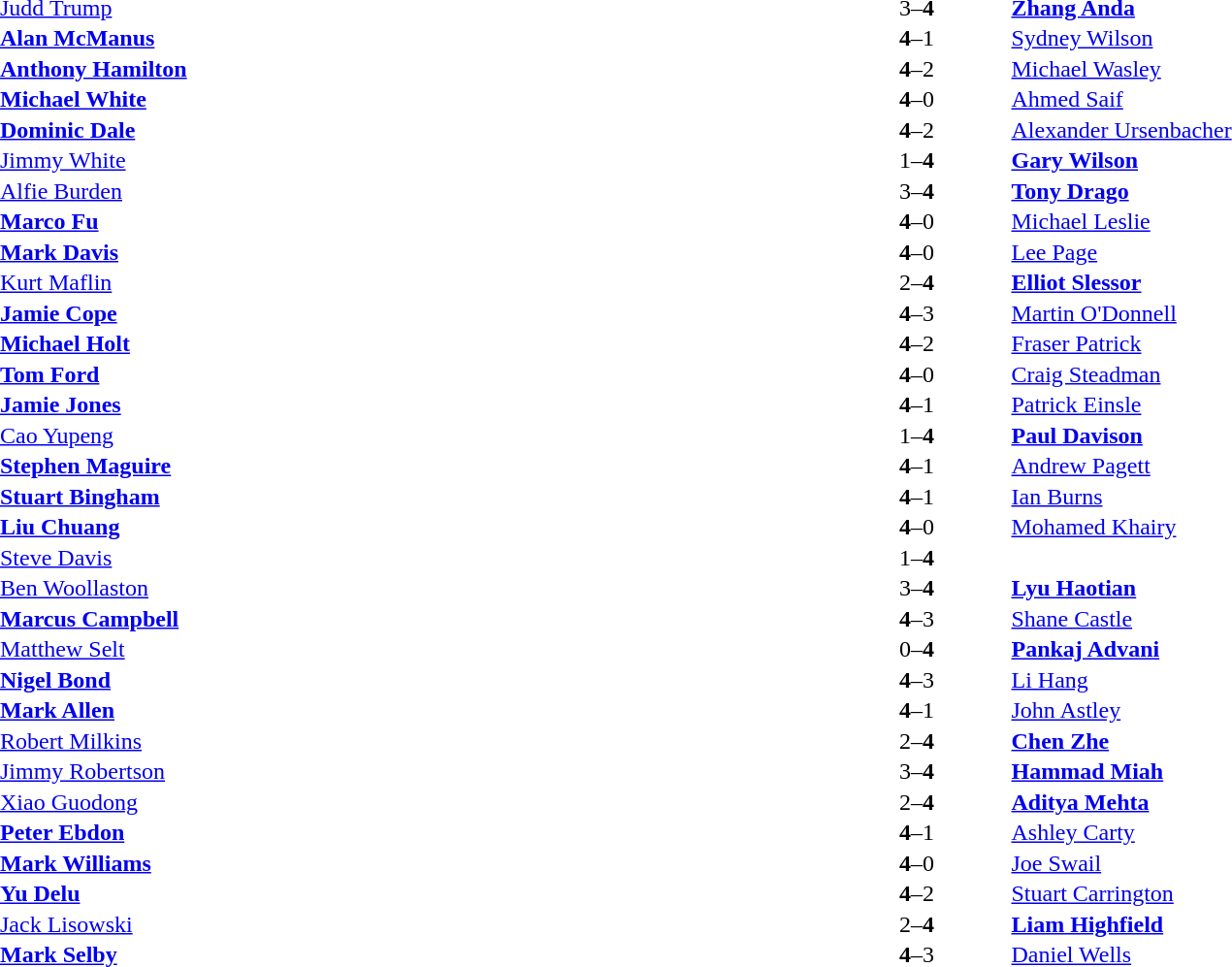<table width="100%" cellspacing="1">
<tr>
<th width=45%></th>
<th width=10%></th>
<th width=45%></th>
</tr>
<tr>
<td> <a href='#'>Judd Trump</a></td>
<td align="center">3–<strong>4</strong></td>
<td> <strong><a href='#'>Zhang Anda</a></strong></td>
</tr>
<tr>
<td> <strong><a href='#'>Alan McManus</a></strong></td>
<td align="center"><strong>4</strong>–1</td>
<td> <a href='#'>Sydney Wilson</a></td>
</tr>
<tr>
<td> <strong><a href='#'>Anthony Hamilton</a></strong></td>
<td align="center"><strong>4</strong>–2</td>
<td> <a href='#'>Michael Wasley</a></td>
</tr>
<tr>
<td> <strong><a href='#'>Michael White</a></strong></td>
<td align="center"><strong>4</strong>–0</td>
<td> <a href='#'>Ahmed Saif</a></td>
</tr>
<tr>
<td> <strong><a href='#'>Dominic Dale</a></strong></td>
<td align="center"><strong>4</strong>–2</td>
<td> <a href='#'>Alexander Ursenbacher</a></td>
</tr>
<tr>
<td> <a href='#'>Jimmy White</a></td>
<td align="center">1–<strong>4</strong></td>
<td> <strong><a href='#'>Gary Wilson</a></strong></td>
</tr>
<tr>
<td> <a href='#'>Alfie Burden</a></td>
<td align="center">3–<strong>4</strong></td>
<td> <strong><a href='#'>Tony Drago</a></strong></td>
</tr>
<tr>
<td> <strong><a href='#'>Marco Fu</a></strong></td>
<td align="center"><strong>4</strong>–0</td>
<td> <a href='#'>Michael Leslie</a></td>
</tr>
<tr>
<td> <strong><a href='#'>Mark Davis</a></strong></td>
<td align="center"><strong>4</strong>–0</td>
<td> <a href='#'>Lee Page</a></td>
</tr>
<tr>
<td> <a href='#'>Kurt Maflin</a></td>
<td align="center">2–<strong>4</strong></td>
<td> <strong><a href='#'>Elliot Slessor</a></strong></td>
</tr>
<tr>
<td> <strong><a href='#'>Jamie Cope</a></strong></td>
<td align="center"><strong>4</strong>–3</td>
<td> <a href='#'>Martin O'Donnell</a></td>
</tr>
<tr>
<td> <strong><a href='#'>Michael Holt</a></strong></td>
<td align="center"><strong>4</strong>–2</td>
<td> <a href='#'>Fraser Patrick</a></td>
</tr>
<tr>
<td> <strong><a href='#'>Tom Ford</a></strong></td>
<td align="center"><strong>4</strong>–0</td>
<td> <a href='#'>Craig Steadman</a></td>
</tr>
<tr>
<td> <strong><a href='#'>Jamie Jones</a></strong></td>
<td align="center"><strong>4</strong>–1</td>
<td> <a href='#'>Patrick Einsle</a></td>
</tr>
<tr>
<td> <a href='#'>Cao Yupeng</a></td>
<td align="center">1–<strong>4</strong></td>
<td> <strong><a href='#'>Paul Davison</a></strong></td>
</tr>
<tr>
<td> <strong><a href='#'>Stephen Maguire</a></strong></td>
<td align="center"><strong>4</strong>–1</td>
<td> <a href='#'>Andrew Pagett</a></td>
</tr>
<tr>
<td> <strong><a href='#'>Stuart Bingham</a></strong></td>
<td align="center"><strong>4</strong>–1</td>
<td> <a href='#'>Ian Burns</a></td>
</tr>
<tr>
<td> <strong><a href='#'>Liu Chuang</a></strong></td>
<td align="center"><strong>4</strong>–0</td>
<td> <a href='#'>Mohamed Khairy</a></td>
</tr>
<tr>
<td> <a href='#'>Steve Davis</a></td>
<td align="center">1–<strong>4</strong></td>
<td></td>
</tr>
<tr>
<td> <a href='#'>Ben Woollaston</a></td>
<td align="center">3–<strong>4</strong></td>
<td> <strong><a href='#'>Lyu Haotian</a></strong></td>
</tr>
<tr>
<td> <strong><a href='#'>Marcus Campbell</a></strong></td>
<td align="center"><strong>4</strong>–3</td>
<td> <a href='#'>Shane Castle</a></td>
</tr>
<tr>
<td> <a href='#'>Matthew Selt</a></td>
<td align="center">0–<strong>4</strong></td>
<td> <strong><a href='#'>Pankaj Advani</a></strong></td>
</tr>
<tr>
<td> <strong><a href='#'>Nigel Bond</a></strong></td>
<td align="center"><strong>4</strong>–3</td>
<td> <a href='#'>Li Hang</a></td>
</tr>
<tr>
<td> <strong><a href='#'>Mark Allen</a></strong></td>
<td align="center"><strong>4</strong>–1</td>
<td> <a href='#'>John Astley</a></td>
</tr>
<tr>
<td> <a href='#'>Robert Milkins</a></td>
<td align="center">2–<strong>4</strong></td>
<td> <strong><a href='#'>Chen Zhe</a></strong></td>
</tr>
<tr>
<td> <a href='#'>Jimmy Robertson</a></td>
<td align="center">3–<strong>4</strong></td>
<td> <strong><a href='#'>Hammad Miah</a></strong></td>
</tr>
<tr>
<td> <a href='#'>Xiao Guodong</a></td>
<td align="center">2–<strong>4</strong></td>
<td> <strong><a href='#'>Aditya Mehta</a></strong></td>
</tr>
<tr>
<td> <strong><a href='#'>Peter Ebdon</a></strong></td>
<td align="center"><strong>4</strong>–1</td>
<td> <a href='#'>Ashley Carty</a></td>
</tr>
<tr>
<td> <strong><a href='#'>Mark Williams</a></strong></td>
<td align="center"><strong>4</strong>–0</td>
<td> <a href='#'>Joe Swail</a></td>
</tr>
<tr>
<td> <strong><a href='#'>Yu Delu</a></strong></td>
<td align="center"><strong>4</strong>–2</td>
<td> <a href='#'>Stuart Carrington</a></td>
</tr>
<tr>
<td> <a href='#'>Jack Lisowski</a></td>
<td align="center">2–<strong>4</strong></td>
<td> <strong><a href='#'>Liam Highfield</a></strong></td>
</tr>
<tr>
<td> <strong><a href='#'>Mark Selby</a></strong></td>
<td align="center"><strong>4</strong>–3</td>
<td> <a href='#'>Daniel Wells</a></td>
</tr>
</table>
